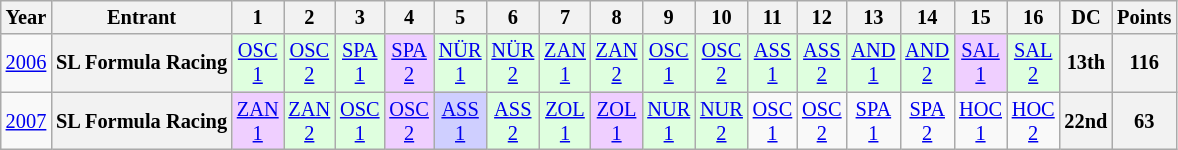<table class="wikitable" style="text-align:center; font-size:85%">
<tr>
<th>Year</th>
<th>Entrant</th>
<th>1</th>
<th>2</th>
<th>3</th>
<th>4</th>
<th>5</th>
<th>6</th>
<th>7</th>
<th>8</th>
<th>9</th>
<th>10</th>
<th>11</th>
<th>12</th>
<th>13</th>
<th>14</th>
<th>15</th>
<th>16</th>
<th>DC</th>
<th>Points</th>
</tr>
<tr>
<td><a href='#'>2006</a></td>
<th nowrap>SL Formula Racing</th>
<td style="background:#dfffdf;"><a href='#'>OSC<br>1</a><br></td>
<td style="background:#dfffdf;"><a href='#'>OSC<br>2</a><br></td>
<td style="background:#dfffdf;"><a href='#'>SPA<br>1</a><br></td>
<td style="background:#efcfff;"><a href='#'>SPA<br>2</a><br></td>
<td style="background:#dfffdf;"><a href='#'>NÜR<br>1</a><br></td>
<td style="background:#dfffdf;"><a href='#'>NÜR<br>2</a><br></td>
<td style="background:#dfffdf;"><a href='#'>ZAN<br>1</a><br></td>
<td style="background:#dfffdf;"><a href='#'>ZAN<br>2</a><br></td>
<td style="background:#dfffdf;"><a href='#'>OSC<br>1</a><br></td>
<td style="background:#dfffdf;"><a href='#'>OSC<br>2</a><br></td>
<td style="background:#dfffdf;"><a href='#'>ASS<br>1</a><br></td>
<td style="background:#dfffdf;"><a href='#'>ASS<br>2</a><br></td>
<td style="background:#dfffdf;"><a href='#'>AND<br>1</a><br></td>
<td style="background:#dfffdf;"><a href='#'>AND<br>2</a><br></td>
<td style="background:#efcfff;"><a href='#'>SAL<br>1</a><br></td>
<td style="background:#dfffdf;"><a href='#'>SAL<br>2</a><br></td>
<th>13th</th>
<th>116</th>
</tr>
<tr>
<td><a href='#'>2007</a></td>
<th nowrap>SL Formula Racing</th>
<td style="background:#efcfff;"><a href='#'>ZAN<br>1</a><br></td>
<td style="background:#dfffdf;"><a href='#'>ZAN<br>2</a><br></td>
<td style="background:#dfffdf;"><a href='#'>OSC<br>1</a><br></td>
<td style="background:#efcfff;"><a href='#'>OSC<br>2</a><br></td>
<td style="background:#cfcfff;"><a href='#'>ASS<br>1</a><br></td>
<td style="background:#dfffdf;"><a href='#'>ASS<br>2</a><br></td>
<td style="background:#dfffdf;"><a href='#'>ZOL<br>1</a><br></td>
<td style="background:#efcfff;"><a href='#'>ZOL<br>1</a><br></td>
<td style="background:#dfffdf;"><a href='#'>NUR<br>1</a><br></td>
<td style="background:#dfffdf;"><a href='#'>NUR<br>2</a><br></td>
<td style="background:#;"><a href='#'>OSC<br>1</a><br></td>
<td style="background:#;"><a href='#'>OSC<br>2</a><br></td>
<td style="background:#;"><a href='#'>SPA<br>1</a><br></td>
<td style="background:#;"><a href='#'>SPA<br>2</a><br></td>
<td style="background:#;"><a href='#'>HOC<br>1</a><br></td>
<td style="background:#;"><a href='#'>HOC<br>2</a><br></td>
<th>22nd</th>
<th>63</th>
</tr>
</table>
